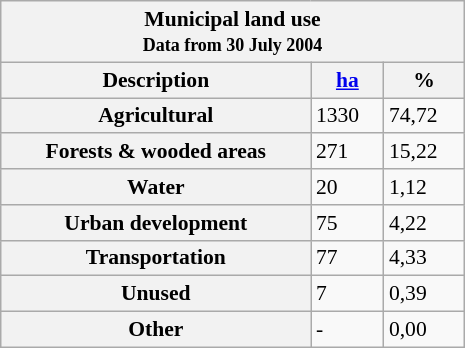<table class="wikitable" style="font-size: 90%; float: right; clear: right; margin: 0 0 1em 1em; width: 310px;">
<tr>
<th colspan="6">Municipal land use<br><small>Data from 30 July 2004</small></th>
</tr>
<tr>
<th width="200px">Description</th>
<th><a href='#'>ha</a></th>
<th>%</th>
</tr>
<tr>
<th>Agricultural</th>
<td>1330</td>
<td>74,72</td>
</tr>
<tr>
<th>Forests & wooded areas</th>
<td>271</td>
<td>15,22</td>
</tr>
<tr>
<th>Water</th>
<td>20</td>
<td>1,12</td>
</tr>
<tr>
<th>Urban development</th>
<td>75</td>
<td>4,22</td>
</tr>
<tr>
<th>Transportation</th>
<td>77</td>
<td>4,33</td>
</tr>
<tr>
<th>Unused</th>
<td>7</td>
<td>0,39</td>
</tr>
<tr>
<th>Other</th>
<td>-</td>
<td>0,00</td>
</tr>
</table>
